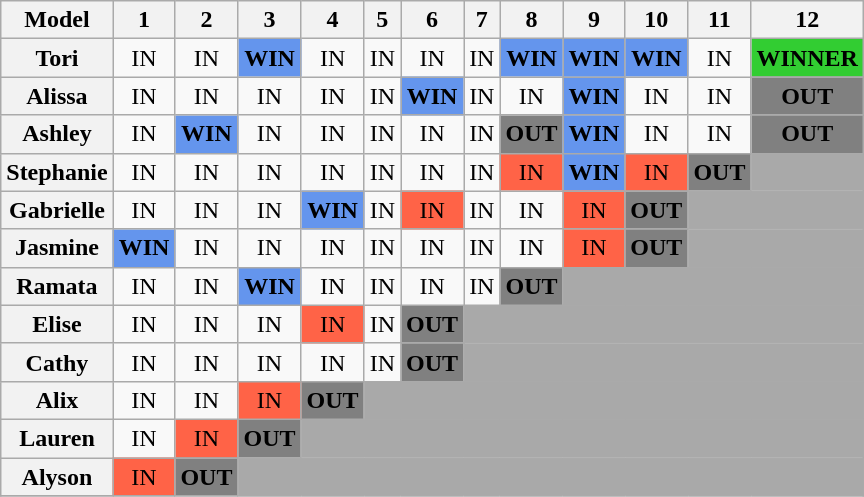<table class="wikitable" style="text-align:center">
<tr>
<th>Model</th>
<th>1</th>
<th>2</th>
<th>3</th>
<th>4</th>
<th>5</th>
<th>6</th>
<th>7</th>
<th>8</th>
<th>9</th>
<th>10</th>
<th>11</th>
<th>12</th>
</tr>
<tr>
<th>Tori</th>
<td>IN</td>
<td>IN</td>
<td style="background:cornflowerblue;"><strong>WIN</strong></td>
<td>IN</td>
<td>IN</td>
<td>IN</td>
<td>IN</td>
<td style="background:cornflowerblue;"><strong>WIN</strong></td>
<td style="background:cornflowerblue;"><strong>WIN</strong></td>
<td style="background:cornflowerblue;"><strong>WIN</strong></td>
<td>IN</td>
<td style="background:limegreen;"><strong>WINNER</strong></td>
</tr>
<tr>
<th>Alissa</th>
<td>IN</td>
<td>IN</td>
<td>IN</td>
<td>IN</td>
<td>IN</td>
<td style="background:cornflowerblue;"><strong>WIN</strong></td>
<td>IN</td>
<td>IN</td>
<td style="background:cornflowerblue;"><strong>WIN</strong></td>
<td>IN</td>
<td>IN</td>
<td style="background:gray;"><strong>OUT</strong></td>
</tr>
<tr>
<th>Ashley</th>
<td>IN</td>
<td style="background:cornflowerblue;"><strong>WIN</strong></td>
<td>IN</td>
<td>IN</td>
<td>IN</td>
<td>IN</td>
<td>IN</td>
<td style="background:gray;"><strong>OUT</strong></td>
<td style="background:cornflowerblue;"><strong>WIN</strong></td>
<td>IN</td>
<td>IN</td>
<td style="background:gray;"><strong>OUT</strong></td>
</tr>
<tr>
<th>Stephanie</th>
<td>IN</td>
<td>IN</td>
<td>IN</td>
<td>IN</td>
<td>IN</td>
<td>IN</td>
<td>IN</td>
<td style="background:tomato;">IN</td>
<td style="background:cornflowerblue;"><strong>WIN</strong></td>
<td style="background:tomato;">IN</td>
<td style="background:gray;"><strong>OUT</strong></td>
<td colspan=1 style="background:darkgray;"></td>
</tr>
<tr>
<th>Gabrielle</th>
<td>IN</td>
<td>IN</td>
<td>IN</td>
<td style="background:cornflowerblue;"><strong>WIN</strong></td>
<td>IN</td>
<td style="background:tomato;">IN</td>
<td>IN</td>
<td>IN</td>
<td style="background:tomato;">IN</td>
<td style="background:gray;"><strong>OUT</strong></td>
<td colspan=2 style="background:darkgray;"></td>
</tr>
<tr>
<th>Jasmine</th>
<td style="background:cornflowerblue;"><strong>WIN</strong></td>
<td>IN</td>
<td>IN</td>
<td>IN</td>
<td>IN</td>
<td>IN</td>
<td>IN</td>
<td>IN</td>
<td style="background:tomato;">IN</td>
<td style="background:gray;"><strong>OUT</strong></td>
<td colspan=2 style="background:darkgray;"></td>
</tr>
<tr>
<th>Ramata</th>
<td>IN</td>
<td>IN</td>
<td style="background:cornflowerblue;"><strong>WIN</strong></td>
<td>IN</td>
<td>IN</td>
<td>IN</td>
<td>IN</td>
<td style="background:gray;"><strong>OUT</strong></td>
<td colspan=4 style="background:darkgray;"></td>
</tr>
<tr>
<th>Elise</th>
<td>IN</td>
<td>IN</td>
<td>IN</td>
<td style="background:tomato;">IN</td>
<td>IN</td>
<td style="background:gray;"><strong>OUT</strong></td>
<td colspan=6 style="background:darkgray;"></td>
</tr>
<tr>
<th>Cathy</th>
<td>IN</td>
<td>IN</td>
<td>IN</td>
<td>IN</td>
<td>IN</td>
<td style="background:gray;"><strong>OUT</strong></td>
<td colspan=6 style="background:darkgray;"></td>
</tr>
<tr>
<th>Alix</th>
<td>IN</td>
<td>IN</td>
<td style="background:tomato;">IN</td>
<td style="background:gray;"><strong>OUT</strong></td>
<td colspan=8 style="background:darkgray;"></td>
</tr>
<tr>
<th>Lauren</th>
<td>IN</td>
<td style="background:tomato;">IN</td>
<td style="background:gray;"><strong>OUT</strong></td>
<td colspan=9 style="background:darkgray;"></td>
</tr>
<tr>
<th>Alyson</th>
<td style="background:tomato;">IN</td>
<td style="background:gray;"><strong>OUT</strong></td>
<td colspan=10 style="background:darkgray;"></td>
</tr>
<tr>
</tr>
</table>
